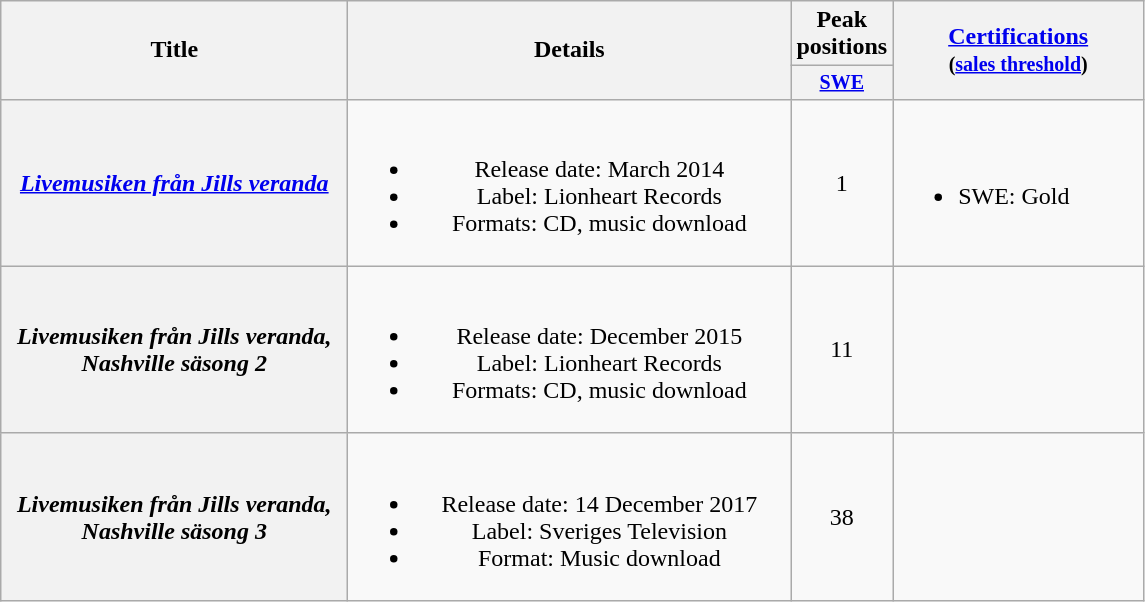<table class="wikitable plainrowheaders" style="text-align:center;">
<tr>
<th rowspan="2" style="width:14em;">Title</th>
<th rowspan="2" style="width:18em;">Details</th>
<th colspan="1">Peak positions</th>
<th rowspan="2" style="width:10em;"><a href='#'>Certifications</a><br><small>(<a href='#'>sales threshold</a>)</small></th>
</tr>
<tr style="font-size:smaller;">
<th width="40"><a href='#'>SWE</a><br></th>
</tr>
<tr>
<th scope="row"><em><a href='#'>Livemusiken från Jills veranda</a></em></th>
<td><br><ul><li>Release date: March 2014</li><li>Label: Lionheart Records</li><li>Formats: CD, music download</li></ul></td>
<td>1</td>
<td align="left"><br><ul><li>SWE: Gold</li></ul></td>
</tr>
<tr>
<th scope="row"><em>Livemusiken från Jills veranda, Nashville säsong 2</em></th>
<td><br><ul><li>Release date: December 2015</li><li>Label: Lionheart Records</li><li>Formats: CD, music download</li></ul></td>
<td>11</td>
<td align="left"></td>
</tr>
<tr>
<th scope="row"><em>Livemusiken från Jills veranda, Nashville säsong 3</em></th>
<td><br><ul><li>Release date: 14 December 2017</li><li>Label: Sveriges Television</li><li>Format: Music download</li></ul></td>
<td>38</td>
<td align="left"></td>
</tr>
</table>
